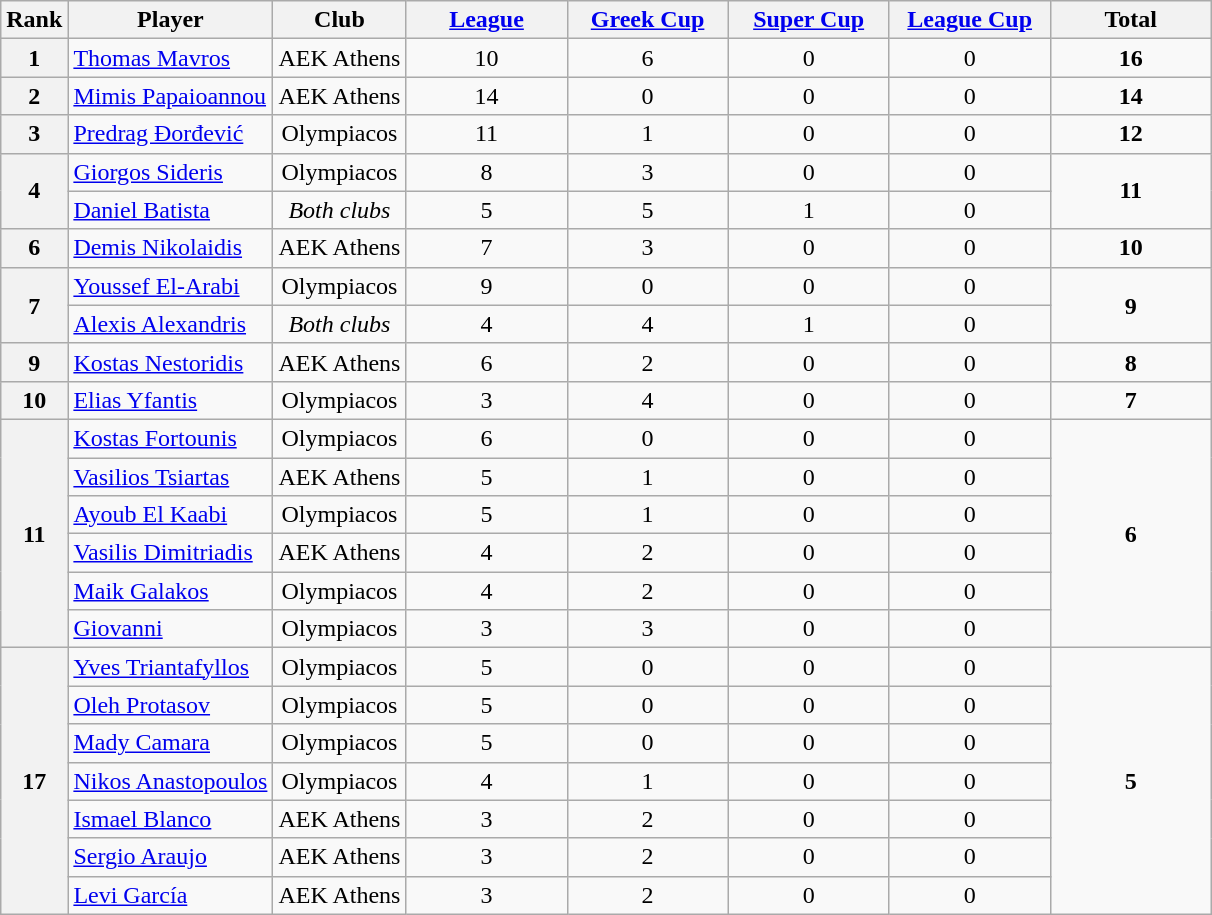<table class="wikitable sortable" style="text-align:center;margin-left:1em">
<tr>
<th>Rank</th>
<th>Player</th>
<th>Club</th>
<th width=100><a href='#'>League</a></th>
<th width=100><a href='#'>Greek Cup</a></th>
<th width=100><a href='#'> Super Cup</a></th>
<th width=100><a href='#'>League Cup</a></th>
<th width=100>Total</th>
</tr>
<tr>
<th>1</th>
<td style="text-align:left;"> <a href='#'>Thomas Mavros</a></td>
<td>AEK Athens</td>
<td>10</td>
<td>6</td>
<td>0</td>
<td>0</td>
<td><strong>16</strong></td>
</tr>
<tr>
<th>2</th>
<td style="text-align:left;"> <a href='#'>Mimis Papaioannou</a></td>
<td>AEK Athens</td>
<td>14</td>
<td>0</td>
<td>0</td>
<td>0</td>
<td><strong>14</strong></td>
</tr>
<tr>
<th>3</th>
<td style="text-align:left;"> <a href='#'>Predrag Đorđević</a></td>
<td>Olympiacos</td>
<td>11</td>
<td>1</td>
<td>0</td>
<td>0</td>
<td><strong>12</strong></td>
</tr>
<tr>
<th rowspan=2>4</th>
<td style="text-align:left;"> <a href='#'>Giorgos Sideris</a></td>
<td>Olympiacos</td>
<td>8</td>
<td>3</td>
<td>0</td>
<td>0</td>
<td rowspan=2><strong>11</strong></td>
</tr>
<tr>
<td style="text-align:left;"> <a href='#'>Daniel Batista</a></td>
<td><em>Both clubs</em></td>
<td>5</td>
<td>5</td>
<td>1</td>
<td>0</td>
</tr>
<tr>
<th>6</th>
<td style="text-align:left;"> <a href='#'>Demis Nikolaidis</a></td>
<td>AEK Athens</td>
<td>7</td>
<td>3</td>
<td>0</td>
<td>0</td>
<td><strong>10</strong></td>
</tr>
<tr>
<th rowspan=2>7</th>
<td style="text-align:left;"> <a href='#'>Youssef El-Arabi</a></td>
<td>Olympiacos</td>
<td>9</td>
<td>0</td>
<td>0</td>
<td>0</td>
<td rowspan=2><strong>9</strong></td>
</tr>
<tr>
<td style="text-align:left;"> <a href='#'>Alexis Alexandris</a></td>
<td><em>Both clubs</em></td>
<td>4</td>
<td>4</td>
<td>1</td>
<td>0</td>
</tr>
<tr>
<th>9</th>
<td style="text-align:left;"> <a href='#'>Kostas Nestoridis</a></td>
<td>AEK Athens</td>
<td>6</td>
<td>2</td>
<td>0</td>
<td>0</td>
<td><strong>8</strong></td>
</tr>
<tr>
<th>10</th>
<td style="text-align:left;"> <a href='#'>Elias Yfantis</a></td>
<td>Olympiacos</td>
<td>3</td>
<td>4</td>
<td>0</td>
<td>0</td>
<td><strong>7</strong></td>
</tr>
<tr>
<th rowspan=6>11</th>
<td style="text-align:left;"> <a href='#'>Kostas Fortounis</a></td>
<td>Olympiacos</td>
<td>6</td>
<td>0</td>
<td>0</td>
<td>0</td>
<td rowspan=6><strong>6</strong></td>
</tr>
<tr>
<td style="text-align:left;"> <a href='#'>Vasilios Tsiartas</a></td>
<td>AEK Athens</td>
<td>5</td>
<td>1</td>
<td>0</td>
<td>0</td>
</tr>
<tr>
<td style="text-align:left;"> <a href='#'>Ayoub El Kaabi</a></td>
<td>Olympiacos</td>
<td>5</td>
<td>1</td>
<td>0</td>
<td>0</td>
</tr>
<tr>
<td style="text-align:left;"> <a href='#'>Vasilis Dimitriadis</a></td>
<td>AEK Athens</td>
<td>4</td>
<td>2</td>
<td>0</td>
<td>0</td>
</tr>
<tr>
<td style="text-align:left;"> <a href='#'>Maik Galakos</a></td>
<td>Olympiacos</td>
<td>4</td>
<td>2</td>
<td>0</td>
<td>0</td>
</tr>
<tr>
<td style="text-align:left;"> <a href='#'>Giovanni</a></td>
<td>Olympiacos</td>
<td>3</td>
<td>3</td>
<td>0</td>
<td>0</td>
</tr>
<tr>
<th rowspan=7>17</th>
<td style="text-align:left;"> <a href='#'>Yves Triantafyllos</a></td>
<td>Olympiacos</td>
<td>5</td>
<td>0</td>
<td>0</td>
<td>0</td>
<td rowspan=7><strong>5</strong></td>
</tr>
<tr>
<td style="text-align:left;"> <a href='#'>Oleh Protasov</a></td>
<td>Olympiacos</td>
<td>5</td>
<td>0</td>
<td>0</td>
<td>0</td>
</tr>
<tr>
<td style="text-align:left;"> <a href='#'>Mady Camara</a></td>
<td>Olympiacos</td>
<td>5</td>
<td>0</td>
<td>0</td>
<td>0</td>
</tr>
<tr>
<td style="text-align:left;"> <a href='#'>Nikos Anastopoulos</a></td>
<td>Olympiacos</td>
<td>4</td>
<td>1</td>
<td>0</td>
<td>0</td>
</tr>
<tr>
<td style="text-align:left;"> <a href='#'>Ismael Blanco</a></td>
<td>AEK Athens</td>
<td>3</td>
<td>2</td>
<td>0</td>
<td>0</td>
</tr>
<tr>
<td style="text-align:left;"> <a href='#'>Sergio Araujo</a></td>
<td>AEK Athens</td>
<td>3</td>
<td>2</td>
<td>0</td>
<td>0</td>
</tr>
<tr>
<td style="text-align:left;"> <a href='#'>Levi García</a></td>
<td>AEK Athens</td>
<td>3</td>
<td>2</td>
<td>0</td>
<td>0</td>
</tr>
</table>
